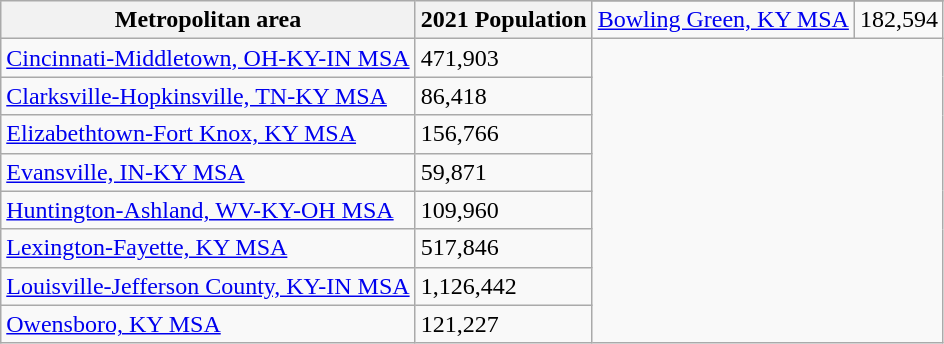<table class="wikitable mw-datatable sortable static-row-numbers">
<tr>
<th rowspan=2>Metropolitan area</th>
<th rowspan=2>2021 Population</th>
</tr>
<tr>
<td><a href='#'>Bowling Green, KY MSA</a></td>
<td>182,594</td>
</tr>
<tr>
<td><a href='#'>Cincinnati-Middletown, OH-KY-IN MSA</a></td>
<td>471,903</td>
</tr>
<tr>
<td><a href='#'>Clarksville-Hopkinsville, TN-KY MSA</a></td>
<td>86,418</td>
</tr>
<tr>
<td><a href='#'>Elizabethtown-Fort Knox, KY MSA</a></td>
<td>156,766</td>
</tr>
<tr>
<td><a href='#'>Evansville, IN-KY MSA</a></td>
<td>59,871</td>
</tr>
<tr>
<td><a href='#'>Huntington-Ashland, WV-KY-OH MSA</a></td>
<td>109,960</td>
</tr>
<tr>
<td><a href='#'>Lexington-Fayette, KY MSA</a></td>
<td>517,846</td>
</tr>
<tr>
<td><a href='#'>Louisville-Jefferson County, KY-IN MSA</a></td>
<td>1,126,442</td>
</tr>
<tr>
<td><a href='#'>Owensboro, KY MSA</a></td>
<td>121,227</td>
</tr>
</table>
